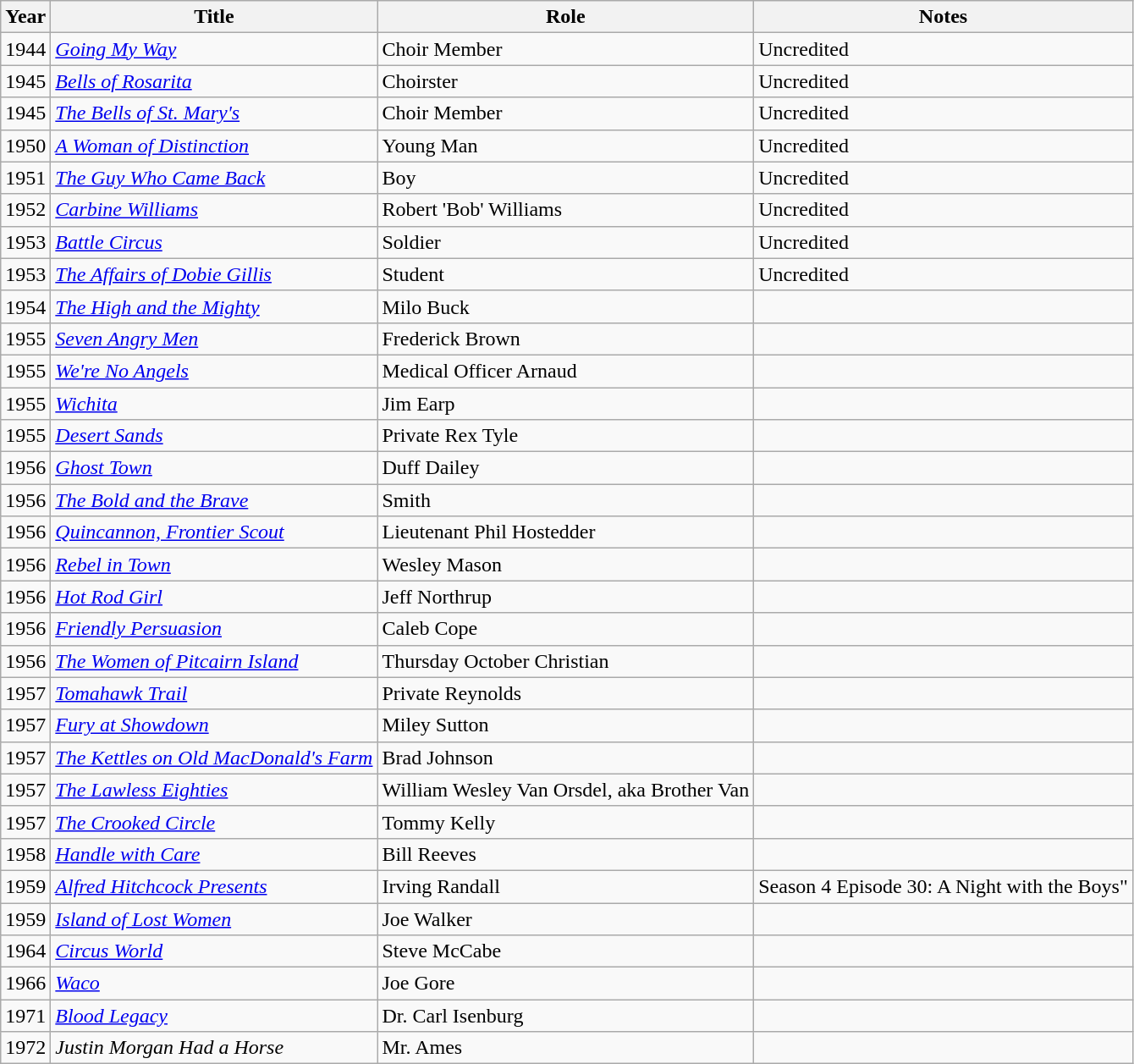<table class="wikitable">
<tr>
<th>Year</th>
<th>Title</th>
<th>Role</th>
<th>Notes</th>
</tr>
<tr>
<td>1944</td>
<td><em><a href='#'>Going My Way</a></em></td>
<td>Choir Member</td>
<td>Uncredited</td>
</tr>
<tr>
<td>1945</td>
<td><em><a href='#'>Bells of Rosarita</a></em></td>
<td>Choirster</td>
<td>Uncredited</td>
</tr>
<tr>
<td>1945</td>
<td><em><a href='#'>The Bells of St. Mary's</a></em></td>
<td>Choir Member</td>
<td>Uncredited</td>
</tr>
<tr>
<td>1950</td>
<td><em><a href='#'>A Woman of Distinction</a></em></td>
<td>Young Man</td>
<td>Uncredited</td>
</tr>
<tr>
<td>1951</td>
<td><em><a href='#'>The Guy Who Came Back</a></em></td>
<td>Boy</td>
<td>Uncredited</td>
</tr>
<tr>
<td>1952</td>
<td><em><a href='#'>Carbine Williams</a></em></td>
<td>Robert 'Bob' Williams</td>
<td>Uncredited</td>
</tr>
<tr>
<td>1953</td>
<td><em><a href='#'>Battle Circus</a></em></td>
<td>Soldier</td>
<td>Uncredited</td>
</tr>
<tr>
<td>1953</td>
<td><em><a href='#'>The Affairs of Dobie Gillis</a></em></td>
<td>Student</td>
<td>Uncredited</td>
</tr>
<tr>
<td>1954</td>
<td><em><a href='#'>The High and the Mighty</a></em></td>
<td>Milo Buck</td>
<td></td>
</tr>
<tr>
<td>1955</td>
<td><em><a href='#'>Seven Angry Men</a></em></td>
<td>Frederick Brown</td>
<td></td>
</tr>
<tr>
<td>1955</td>
<td><em><a href='#'>We're No Angels</a></em></td>
<td>Medical Officer Arnaud</td>
<td></td>
</tr>
<tr>
<td>1955</td>
<td><em><a href='#'>Wichita</a></em></td>
<td>Jim Earp</td>
<td></td>
</tr>
<tr>
<td>1955</td>
<td><em><a href='#'>Desert Sands</a></em></td>
<td>Private Rex Tyle</td>
<td></td>
</tr>
<tr>
<td>1956</td>
<td><em><a href='#'>Ghost Town</a></em></td>
<td>Duff Dailey</td>
<td></td>
</tr>
<tr>
<td>1956</td>
<td><em><a href='#'>The Bold and the Brave</a></em></td>
<td>Smith</td>
<td></td>
</tr>
<tr>
<td>1956</td>
<td><em><a href='#'>Quincannon, Frontier Scout</a></em></td>
<td>Lieutenant Phil Hostedder</td>
<td></td>
</tr>
<tr>
<td>1956</td>
<td><em><a href='#'>Rebel in Town</a></em></td>
<td>Wesley Mason</td>
<td></td>
</tr>
<tr>
<td>1956</td>
<td><em><a href='#'>Hot Rod Girl</a></em></td>
<td>Jeff Northrup</td>
<td></td>
</tr>
<tr>
<td>1956</td>
<td><em><a href='#'>Friendly Persuasion</a></em></td>
<td>Caleb Cope</td>
<td></td>
</tr>
<tr>
<td>1956</td>
<td><em><a href='#'>The Women of Pitcairn Island</a></em></td>
<td>Thursday October Christian</td>
<td></td>
</tr>
<tr>
<td>1957</td>
<td><em><a href='#'>Tomahawk Trail</a></em></td>
<td>Private Reynolds</td>
<td></td>
</tr>
<tr>
<td>1957</td>
<td><em><a href='#'>Fury at Showdown</a></em></td>
<td>Miley Sutton</td>
<td></td>
</tr>
<tr>
<td>1957</td>
<td><em><a href='#'>The Kettles on Old MacDonald's Farm</a></em></td>
<td>Brad Johnson</td>
<td></td>
</tr>
<tr>
<td>1957</td>
<td><em><a href='#'>The Lawless Eighties</a></em></td>
<td>William Wesley Van Orsdel, aka Brother Van</td>
<td></td>
</tr>
<tr>
<td>1957</td>
<td><em><a href='#'>The Crooked Circle</a></em></td>
<td>Tommy Kelly</td>
<td></td>
</tr>
<tr>
<td>1958</td>
<td><em><a href='#'>Handle with Care</a></em></td>
<td>Bill Reeves</td>
<td></td>
</tr>
<tr>
<td>1959</td>
<td><em><a href='#'>Alfred Hitchcock Presents</a></em></td>
<td>Irving Randall</td>
<td>Season 4 Episode 30: A Night with the Boys"</td>
</tr>
<tr>
<td>1959</td>
<td><em><a href='#'>Island of Lost Women</a></em></td>
<td>Joe Walker</td>
<td></td>
</tr>
<tr>
<td>1964</td>
<td><em><a href='#'>Circus World</a></em></td>
<td>Steve McCabe</td>
<td></td>
</tr>
<tr>
<td>1966</td>
<td><em><a href='#'>Waco</a></em></td>
<td>Joe Gore</td>
<td></td>
</tr>
<tr>
<td>1971</td>
<td><em><a href='#'>Blood Legacy</a></em></td>
<td>Dr. Carl Isenburg</td>
<td></td>
</tr>
<tr>
<td>1972</td>
<td><em>Justin Morgan Had a Horse</em></td>
<td>Mr. Ames</td>
<td></td>
</tr>
</table>
